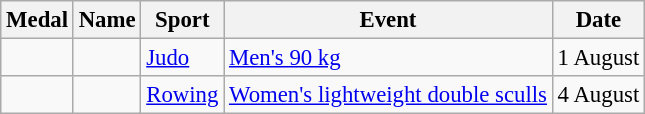<table class="wikitable sortable" style="font-size: 95%;">
<tr>
<th>Medal</th>
<th>Name</th>
<th>Sport</th>
<th>Event</th>
<th>Date</th>
</tr>
<tr>
<td></td>
<td></td>
<td><a href='#'>Judo</a></td>
<td><a href='#'>Men's 90 kg</a></td>
<td>1 August</td>
</tr>
<tr>
<td></td>
<td><br></td>
<td><a href='#'>Rowing</a></td>
<td><a href='#'>Women's lightweight double sculls</a></td>
<td>4 August</td>
</tr>
</table>
